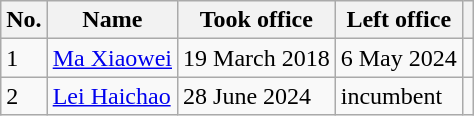<table class="wikitable">
<tr>
<th>No.</th>
<th>Name</th>
<th>Took office</th>
<th>Left office</th>
<th></th>
</tr>
<tr>
<td>1</td>
<td><a href='#'>Ma Xiaowei</a></td>
<td>19 March 2018</td>
<td>6 May 2024</td>
<td></td>
</tr>
<tr>
<td>2</td>
<td><a href='#'>Lei Haichao</a></td>
<td>28 June 2024</td>
<td>incumbent</td>
<td></td>
</tr>
</table>
